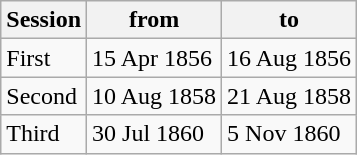<table class="wikitable" style=align-center>
<tr>
<th>Session</th>
<th>from</th>
<th>to</th>
</tr>
<tr>
<td>First</td>
<td>15 Apr 1856</td>
<td>16 Aug 1856</td>
</tr>
<tr>
<td>Second</td>
<td>10 Aug 1858</td>
<td>21 Aug 1858</td>
</tr>
<tr>
<td>Third</td>
<td>30 Jul 1860</td>
<td>5 Nov 1860</td>
</tr>
</table>
